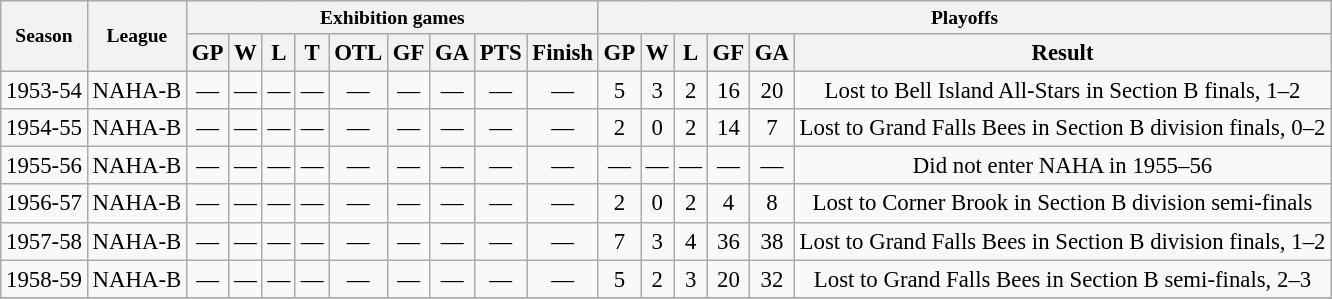<table class="wikitable plainrowheaders"  style="text-align: center; font-size: 95%">
<tr align="center" style="font-size: small; font-weight:bold; background-color:#dddddd; padding:5px;">
<th rowspan="2" scope="col">Season</th>
<th rowspan="2" scope="col">League</th>
<th colspan="9">Exhibition games</th>
<th colspan="9">Playoffs</th>
</tr>
<tr>
<th scope="col">GP</th>
<th scope="col">W</th>
<th scope="col">L</th>
<th scope="col">T</th>
<th scope="col">OTL</th>
<th scope="col">GF</th>
<th scope="col">GA</th>
<th scope="col">PTS</th>
<th scope="col">Finish</th>
<th scope="col">GP</th>
<th scope="col">W</th>
<th scope="col">L</th>
<th scope="col">GF</th>
<th scope="col">GA</th>
<th scope="col">Result</th>
</tr>
<tr>
<td scope="row">1953-54</td>
<td>NAHA-B</td>
<td>—</td>
<td>—</td>
<td>—</td>
<td>—</td>
<td>—</td>
<td>—</td>
<td>—</td>
<td>—</td>
<td>—</td>
<td>5</td>
<td>3</td>
<td>2</td>
<td>16</td>
<td>20</td>
<td>Lost to Bell Island All-Stars in Section B finals, 1–2</td>
</tr>
<tr>
<td scope="row">1954-55</td>
<td>NAHA-B</td>
<td>—</td>
<td>—</td>
<td>—</td>
<td>—</td>
<td>—</td>
<td>—</td>
<td>—</td>
<td>—</td>
<td>—</td>
<td>2</td>
<td>0</td>
<td>2</td>
<td>14</td>
<td>7</td>
<td>Lost to Grand Falls Bees in Section B division finals, 0–2</td>
</tr>
<tr>
<td scope="row">1955-56</td>
<td>NAHA-B</td>
<td>—</td>
<td>—</td>
<td>—</td>
<td>—</td>
<td>—</td>
<td>—</td>
<td>—</td>
<td>—</td>
<td>—</td>
<td>—</td>
<td>—</td>
<td>—</td>
<td>—</td>
<td>—</td>
<td>Did not enter NAHA in 1955–56</td>
</tr>
<tr>
<td scope="row">1956-57</td>
<td>NAHA-B</td>
<td>—</td>
<td>—</td>
<td>—</td>
<td>—</td>
<td>—</td>
<td>—</td>
<td>—</td>
<td>—</td>
<td>—</td>
<td>2</td>
<td>0</td>
<td>2</td>
<td>4</td>
<td>8</td>
<td>Lost to Corner Brook in Section B division semi-finals</td>
</tr>
<tr>
<td scope="row">1957-58</td>
<td>NAHA-B</td>
<td>—</td>
<td>—</td>
<td>—</td>
<td>—</td>
<td>—</td>
<td>—</td>
<td>—</td>
<td>—</td>
<td>—</td>
<td>7</td>
<td>3</td>
<td>4</td>
<td>36</td>
<td>38</td>
<td>Lost to Grand Falls Bees in Section B division finals, 1–2</td>
</tr>
<tr>
<td scope="row">1958-59</td>
<td>NAHA-B</td>
<td>—</td>
<td>—</td>
<td>—</td>
<td>—</td>
<td>—</td>
<td>—</td>
<td>—</td>
<td>—</td>
<td>—</td>
<td>5</td>
<td>2</td>
<td>3</td>
<td>20</td>
<td>32</td>
<td>Lost to Grand Falls Bees in Section B semi-finals, 2–3</td>
</tr>
<tr>
</tr>
</table>
